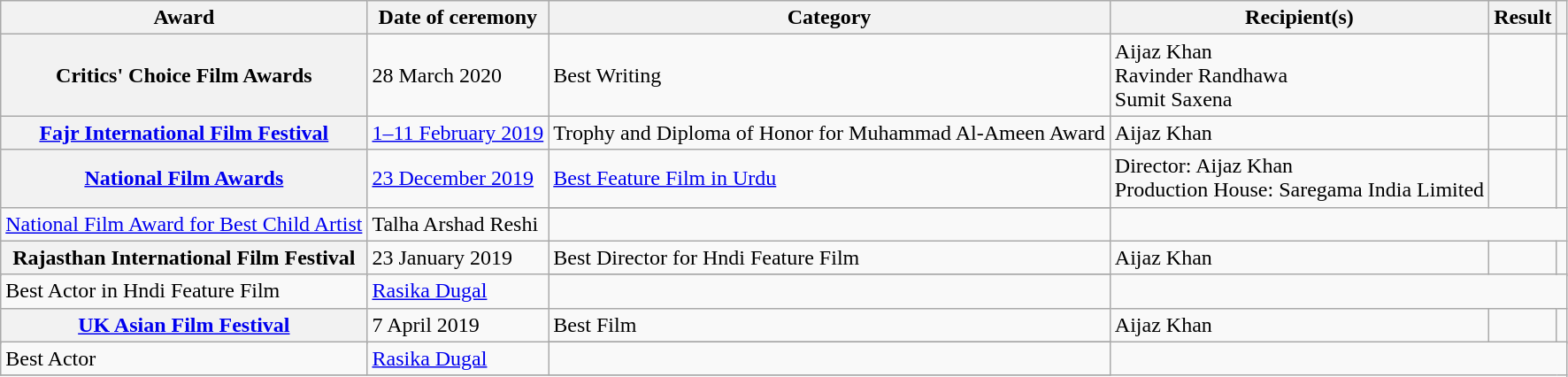<table class="wikitable plainrowheaders sortable">
<tr>
<th scope="col">Award</th>
<th scope="col">Date of ceremony</th>
<th scope="col">Category</th>
<th scope="col">Recipient(s)</th>
<th scope="col">Result</th>
<th scope="col" class="unsortable"></th>
</tr>
<tr>
<th scope="row">Critics' Choice Film Awards</th>
<td>28 March 2020</td>
<td>Best Writing</td>
<td>Aijaz Khan<br>Ravinder Randhawa<br>Sumit Saxena</td>
<td></td>
<td style="text-align:center;"></td>
</tr>
<tr>
<th scope="row"><a href='#'>Fajr International Film Festival</a></th>
<td><a href='#'>1–11 February 2019</a></td>
<td>Trophy and Diploma of Honor for Muhammad Al-Ameen Award</td>
<td>Aijaz Khan</td>
<td></td>
<td style="text-align:center;"></td>
</tr>
<tr>
<th scope="row" rowspan="2"><a href='#'>National Film Awards</a></th>
<td rowspan="2"><a href='#'>23 December 2019</a></td>
<td><a href='#'>Best Feature Film in Urdu</a></td>
<td>Director: Aijaz Khan<br>Production House: Saregama India Limited</td>
<td></td>
<td style="text-align:center;" rowspan="2"></td>
</tr>
<tr>
</tr>
<tr>
<td><a href='#'>National Film Award for Best Child Artist</a></td>
<td>Talha Arshad Reshi</td>
<td></td>
</tr>
<tr>
<th scope="row" rowspan="2">Rajasthan International Film Festival</th>
<td rowspan="2">23 January 2019</td>
<td>Best Director for Hndi Feature Film</td>
<td>Aijaz Khan</td>
<td></td>
<td style="text-align:center;" rowspan="2"></td>
</tr>
<tr>
</tr>
<tr>
<td>Best Actor in Hndi Feature Film</td>
<td><a href='#'>Rasika Dugal</a></td>
<td></td>
</tr>
<tr>
<th scope="row" rowspan="2"><a href='#'>UK Asian Film Festival</a></th>
<td rowspan="2">7 April 2019</td>
<td>Best Film</td>
<td>Aijaz Khan</td>
<td></td>
<td style="text-align:center;" rowspan="2"></td>
</tr>
<tr>
</tr>
<tr>
<td>Best Actor</td>
<td><a href='#'>Rasika Dugal</a></td>
<td></td>
</tr>
<tr>
</tr>
</table>
